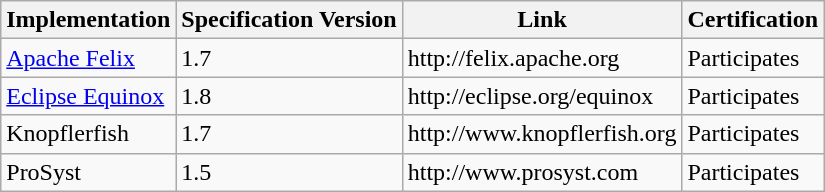<table class="wikitable sortable">
<tr>
<th>Implementation</th>
<th>Specification Version</th>
<th>Link</th>
<th>Certification</th>
</tr>
<tr>
<td><a href='#'>Apache Felix</a></td>
<td>1.7</td>
<td>http://felix.apache.org</td>
<td>Participates</td>
</tr>
<tr>
<td><a href='#'>Eclipse Equinox</a></td>
<td>1.8</td>
<td>http://eclipse.org/equinox</td>
<td>Participates</td>
</tr>
<tr>
<td>Knopflerfish</td>
<td>1.7</td>
<td>http://www.knopflerfish.org</td>
<td>Participates</td>
</tr>
<tr>
<td>ProSyst</td>
<td>1.5</td>
<td>http://www.prosyst.com</td>
<td>Participates</td>
</tr>
</table>
